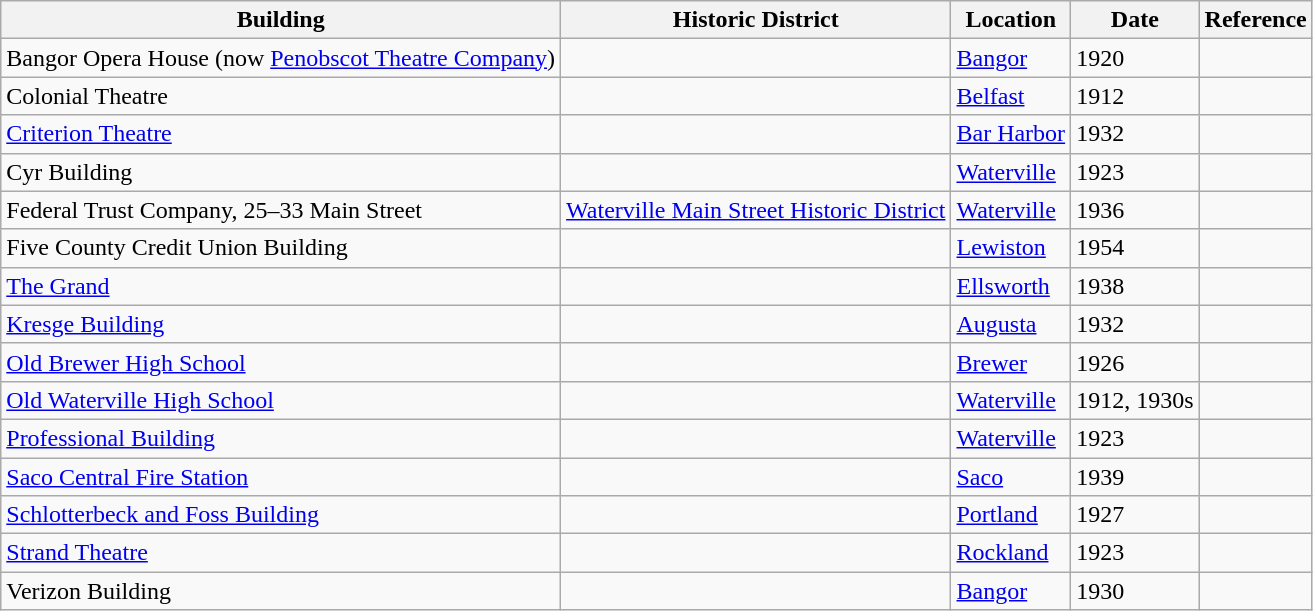<table class="wikitable sortable">
<tr>
<th>Building</th>
<th>Historic District</th>
<th>Location</th>
<th>Date</th>
<th>Reference</th>
</tr>
<tr>
<td>Bangor Opera House (now <a href='#'>Penobscot Theatre Company</a>)</td>
<td></td>
<td><a href='#'>Bangor</a></td>
<td>1920</td>
<td></td>
</tr>
<tr>
<td>Colonial Theatre</td>
<td></td>
<td><a href='#'>Belfast</a></td>
<td>1912</td>
<td></td>
</tr>
<tr>
<td><a href='#'>Criterion Theatre</a></td>
<td></td>
<td><a href='#'>Bar Harbor</a></td>
<td>1932</td>
<td></td>
</tr>
<tr>
<td>Cyr Building</td>
<td></td>
<td><a href='#'>Waterville</a></td>
<td>1923</td>
<td></td>
</tr>
<tr>
<td>Federal Trust Company, 25–33 Main Street</td>
<td><a href='#'>Waterville Main Street Historic District</a></td>
<td><a href='#'>Waterville</a></td>
<td>1936</td>
<td></td>
</tr>
<tr>
<td>Five County Credit Union Building</td>
<td></td>
<td><a href='#'>Lewiston</a></td>
<td>1954</td>
<td></td>
</tr>
<tr>
<td><a href='#'>The Grand</a></td>
<td></td>
<td><a href='#'>Ellsworth</a></td>
<td>1938</td>
<td></td>
</tr>
<tr>
<td><a href='#'>Kresge Building</a></td>
<td></td>
<td><a href='#'>Augusta</a></td>
<td>1932</td>
<td></td>
</tr>
<tr>
<td><a href='#'>Old Brewer High School</a></td>
<td></td>
<td><a href='#'>Brewer</a></td>
<td>1926</td>
<td></td>
</tr>
<tr>
<td><a href='#'>Old Waterville High School</a></td>
<td></td>
<td><a href='#'>Waterville</a></td>
<td>1912, 1930s</td>
<td></td>
</tr>
<tr>
<td><a href='#'>Professional Building</a></td>
<td></td>
<td><a href='#'>Waterville</a></td>
<td>1923</td>
<td></td>
</tr>
<tr>
<td><a href='#'>Saco Central Fire Station</a></td>
<td></td>
<td><a href='#'>Saco</a></td>
<td>1939</td>
<td></td>
</tr>
<tr>
<td><a href='#'>Schlotterbeck and Foss Building</a></td>
<td></td>
<td><a href='#'>Portland</a></td>
<td>1927</td>
<td></td>
</tr>
<tr>
<td><a href='#'>Strand Theatre</a></td>
<td></td>
<td><a href='#'>Rockland</a></td>
<td>1923</td>
<td></td>
</tr>
<tr>
<td>Verizon Building</td>
<td></td>
<td><a href='#'>Bangor</a></td>
<td>1930</td>
<td></td>
</tr>
</table>
